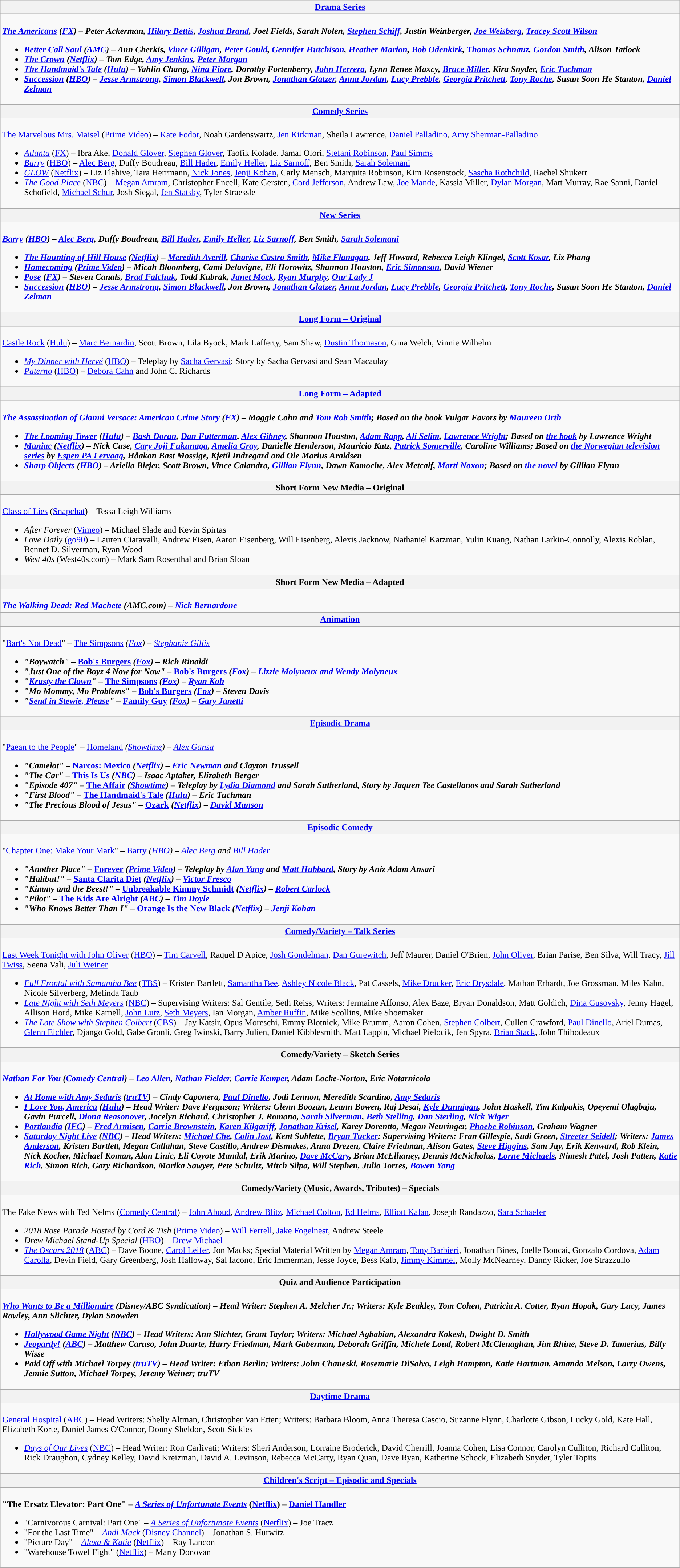<table class=wikitable style="width=100%">
<tr>
<th colspan="2" style="background:"><a href='#'>Drama Series</a></th>
</tr>
<tr>
<td colspan="2" style="vertical-align:top;"><br><strong><em><a href='#'>The Americans</a><em> (<a href='#'>FX</a>) – Peter Ackerman, <a href='#'>Hilary Bettis</a>, <a href='#'>Joshua Brand</a>, Joel Fields, Sarah Nolen, <a href='#'>Stephen Schiff</a>, Justin Weinberger, <a href='#'>Joe Weisberg</a>, <a href='#'>Tracey Scott Wilson</a><strong><ul><li></em><a href='#'>Better Call Saul</a><em> (<a href='#'>AMC</a>) – Ann Cherkis, <a href='#'>Vince Gilligan</a>, <a href='#'>Peter Gould</a>, <a href='#'>Gennifer Hutchison</a>, <a href='#'>Heather Marion</a>, <a href='#'>Bob Odenkirk</a>, <a href='#'>Thomas Schnauz</a>, <a href='#'>Gordon Smith</a>, Alison Tatlock</li><li></em><a href='#'>The Crown</a><em> (<a href='#'>Netflix</a>) – Tom Edge, <a href='#'>Amy Jenkins</a>, <a href='#'>Peter Morgan</a></li><li></em><a href='#'>The Handmaid's Tale</a><em> (<a href='#'>Hulu</a>) – Yahlin Chang, <a href='#'>Nina Fiore</a>, Dorothy Fortenberry, <a href='#'>John Herrera</a>, Lynn Renee Maxcy, <a href='#'>Bruce Miller</a>, Kira Snyder, <a href='#'>Eric Tuchman</a></li><li></em><a href='#'>Succession</a><em> (<a href='#'>HBO</a>) – <a href='#'>Jesse Armstrong</a>, <a href='#'>Simon Blackwell</a>, Jon Brown, <a href='#'>Jonathan Glatzer</a>, <a href='#'>Anna Jordan</a>, <a href='#'>Lucy Prebble</a>, <a href='#'>Georgia Pritchett</a>, <a href='#'>Tony Roche</a>, Susan Soon He Stanton, <a href='#'>Daniel Zelman</a></li></ul></td>
</tr>
<tr>
<th colspan="2" style="background:"><a href='#'>Comedy Series</a></th>
</tr>
<tr>
<td colspan="2" style="vertical-align:top;"><br></em></strong><a href='#'>The Marvelous Mrs. Maisel</a></em> (<a href='#'>Prime Video</a>) – <a href='#'>Kate Fodor</a>, Noah Gardenswartz, <a href='#'>Jen Kirkman</a>, Sheila Lawrence, <a href='#'>Daniel Palladino</a>, <a href='#'>Amy Sherman-Palladino</a></strong><ul><li><em><a href='#'>Atlanta</a></em> (<a href='#'>FX</a>) – Ibra Ake, <a href='#'>Donald Glover</a>, <a href='#'>Stephen Glover</a>, Taofik Kolade, Jamal Olori, <a href='#'>Stefani Robinson</a>, <a href='#'>Paul Simms</a></li><li><em><a href='#'>Barry</a></em> (<a href='#'>HBO</a>) – <a href='#'>Alec Berg</a>, Duffy Boudreau, <a href='#'>Bill Hader</a>, <a href='#'>Emily Heller</a>, <a href='#'>Liz Sarnoff</a>, Ben Smith, <a href='#'>Sarah Solemani</a></li><li><em><a href='#'>GLOW</a></em> (<a href='#'>Netflix</a>) – Liz Flahive, Tara Herrmann, <a href='#'>Nick Jones</a>, <a href='#'>Jenji Kohan</a>, Carly Mensch, Marquita Robinson, Kim Rosenstock, <a href='#'>Sascha Rothchild</a>, Rachel Shukert</li><li><em><a href='#'>The Good Place</a></em> (<a href='#'>NBC</a>) – <a href='#'>Megan Amram</a>, Christopher Encell, Kate Gersten, <a href='#'>Cord Jefferson</a>, Andrew Law, <a href='#'>Joe Mande</a>, Kassia Miller, <a href='#'>Dylan Morgan</a>, Matt Murray, Rae Sanni, Daniel Schofield, <a href='#'>Michael Schur</a>, Josh Siegal, <a href='#'>Jen Statsky</a>, Tyler Straessle</li></ul></td>
</tr>
<tr>
<th colspan="2" style="background:"><a href='#'>New Series</a></th>
</tr>
<tr>
<td colspan="2" style="vertical-align:top;"><br><strong><em><a href='#'>Barry</a><em> (<a href='#'>HBO</a>) – <a href='#'>Alec Berg</a>, Duffy Boudreau, <a href='#'>Bill Hader</a>, <a href='#'>Emily Heller</a>, <a href='#'>Liz Sarnoff</a>, Ben Smith, <a href='#'>Sarah Solemani</a><strong><ul><li></em><a href='#'>The Haunting of Hill House</a><em> (<a href='#'>Netflix</a>) – <a href='#'>Meredith Averill</a>, <a href='#'>Charise Castro Smith</a>, <a href='#'>Mike Flanagan</a>, Jeff Howard, Rebecca Leigh Klingel, <a href='#'>Scott Kosar</a>, Liz Phang</li><li></em><a href='#'>Homecoming</a><em> (<a href='#'>Prime Video</a>) – Micah Bloomberg, Cami Delavigne, Eli Horowitz, Shannon Houston, <a href='#'>Eric Simonson</a>, David Wiener</li><li></em><a href='#'>Pose</a><em> (<a href='#'>FX</a>) – Steven Canals, <a href='#'>Brad Falchuk</a>, Todd Kubrak, <a href='#'>Janet Mock</a>, <a href='#'>Ryan Murphy</a>, <a href='#'>Our Lady J</a></li><li></em><a href='#'>Succession</a><em> (<a href='#'>HBO</a>) – <a href='#'>Jesse Armstrong</a>, <a href='#'>Simon Blackwell</a>, Jon Brown, <a href='#'>Jonathan Glatzer</a>, <a href='#'>Anna Jordan</a>, <a href='#'>Lucy Prebble</a>, <a href='#'>Georgia Pritchett</a>, <a href='#'>Tony Roche</a>, Susan Soon He Stanton, <a href='#'>Daniel Zelman</a></li></ul></td>
</tr>
<tr>
<th colspan="2" style="background:"><a href='#'>Long Form – Original</a></th>
</tr>
<tr>
<td colspan="2" style="vertical-align:top;"><br></em></strong><a href='#'>Castle Rock</a></em> (<a href='#'>Hulu</a>) – <a href='#'>Marc Bernardin</a>, Scott Brown, Lila Byock, Mark Lafferty, Sam Shaw, <a href='#'>Dustin Thomason</a>, Gina Welch, Vinnie Wilhelm</strong><ul><li><em><a href='#'>My Dinner with Hervé</a></em> (<a href='#'>HBO</a>) – Teleplay by <a href='#'>Sacha Gervasi</a>; Story by Sacha Gervasi and Sean Macaulay</li><li><em><a href='#'>Paterno</a></em> (<a href='#'>HBO</a>) – <a href='#'>Debora Cahn</a> and John C. Richards</li></ul></td>
</tr>
<tr>
<th colspan="2" style="background:"><a href='#'>Long Form – Adapted</a></th>
</tr>
<tr>
<td colspan="2" style="vertical-align:top;"><br><strong><em><a href='#'>The Assassination of Gianni Versace: American Crime Story</a><em> (<a href='#'>FX</a>) – Maggie Cohn and <a href='#'>Tom Rob Smith</a>; Based on the book </em>Vulgar Favors<em> by <a href='#'>Maureen Orth</a><strong><ul><li></em><a href='#'>The Looming Tower</a><em> (<a href='#'>Hulu</a>) – <a href='#'>Bash Doran</a>, <a href='#'>Dan Futterman</a>, <a href='#'>Alex Gibney</a>, Shannon Houston, <a href='#'>Adam Rapp</a>, <a href='#'>Ali Selim</a>, <a href='#'>Lawrence Wright</a>; Based on <a href='#'>the book</a> by Lawrence Wright</li><li></em><a href='#'>Maniac</a><em> (<a href='#'>Netflix</a>) – Nick Cuse, <a href='#'>Cary Joji Fukunaga</a>, <a href='#'>Amelia Gray</a>, Danielle Henderson, Mauricio Katz, <a href='#'>Patrick Somerville</a>, Caroline Williams; Based on <a href='#'>the Norwegian television series</a> by <a href='#'>Espen PA Lervaag</a>, Håakon Bast Mossige, Kjetil Indregard and Ole Marius Araldsen</li><li></em><a href='#'>Sharp Objects</a><em> (<a href='#'>HBO</a>) – Ariella Blejer, Scott Brown, Vince Calandra, <a href='#'>Gillian Flynn</a>, Dawn Kamoche, Alex Metcalf, <a href='#'>Marti Noxon</a>; Based on <a href='#'>the novel</a> by Gillian Flynn</li></ul></td>
</tr>
<tr>
<th colspan="2" style="background:">Short Form New Media – Original</th>
</tr>
<tr>
<td colspan="2" style="vertical-align:top;"><br></em></strong><a href='#'>Class of Lies</a></em> (<a href='#'>Snapchat</a>) – Tessa Leigh Williams</strong><ul><li><em>After Forever</em> (<a href='#'>Vimeo</a>) – Michael Slade and Kevin Spirtas</li><li><em>Love Daily</em> (<a href='#'>go90</a>) – Lauren Ciaravalli, Andrew Eisen, Aaron Eisenberg, Will Eisenberg, Alexis Jacknow, Nathaniel Katzman, Yulin Kuang, Nathan Larkin-Connolly, Alexis Roblan, Bennet D. Silverman, Ryan Wood</li><li><em>West 40s</em> (West40s.com) – Mark Sam Rosenthal and Brian Sloan</li></ul></td>
</tr>
<tr>
<th colspan="2" style="background:">Short Form New Media – Adapted</th>
</tr>
<tr>
<td colspan="2" style="vertical-align:top;"><br><strong><em><a href='#'>The Walking Dead: Red Machete</a><em> (AMC.com) – <a href='#'>Nick Bernardone</a><strong></td>
</tr>
<tr>
<th colspan="2" style="background:"><a href='#'>Animation</a></th>
</tr>
<tr>
<td colspan="2" style="vertical-align:top;"><br></strong>"<a href='#'>Bart's Not Dead</a>" – </em><a href='#'>The Simpsons</a><em> (<a href='#'>Fox</a>) – <a href='#'>Stephanie Gillis</a><strong><ul><li>"Boywatch" – </em><a href='#'>Bob's Burgers</a><em> (<a href='#'>Fox</a>) – Rich Rinaldi</li><li>"Just One of the Boyz 4 Now for Now" – </em><a href='#'>Bob's Burgers</a><em> (<a href='#'>Fox</a>) – <a href='#'>Lizzie Molyneux and Wendy Molyneux</a></li><li>"<a href='#'>Krusty the Clown</a>" – </em><a href='#'>The Simpsons</a><em> (<a href='#'>Fox</a>) – <a href='#'>Ryan Koh</a></li><li>"Mo Mommy, Mo Problems" – </em><a href='#'>Bob's Burgers</a><em> (<a href='#'>Fox</a>) – Steven Davis</li><li>"<a href='#'>Send in Stewie, Please</a>" – </em><a href='#'>Family Guy</a><em> (<a href='#'>Fox</a>) – <a href='#'>Gary Janetti</a></li></ul></td>
</tr>
<tr>
<th colspan="2" style="background:"><a href='#'>Episodic Drama</a></th>
</tr>
<tr>
<td colspan="2" style="vertical-align:top;"><br></strong>"<a href='#'>Paean to the People</a>" – </em><a href='#'>Homeland</a><em> (<a href='#'>Showtime</a>) – <a href='#'>Alex Gansa</a><strong><ul><li>"Camelot" – </em><a href='#'>Narcos: Mexico</a><em> (<a href='#'>Netflix</a>) – <a href='#'>Eric Newman</a> and Clayton Trussell</li><li>"The Car" – </em><a href='#'>This Is Us</a><em> (<a href='#'>NBC</a>) – Isaac Aptaker, Elizabeth Berger</li><li>"Episode 407" – </em><a href='#'>The Affair</a><em> (<a href='#'>Showtime</a>) – Teleplay by <a href='#'>Lydia Diamond</a> and Sarah Sutherland, Story by Jaquen Tee Castellanos and Sarah Sutherland</li><li>"First Blood" – </em><a href='#'>The Handmaid's Tale</a><em> (<a href='#'>Hulu</a>) – Eric Tuchman</li><li>"The Precious Blood of Jesus" – </em><a href='#'>Ozark</a><em> (<a href='#'>Netflix</a>) – <a href='#'>David Manson</a></li></ul></td>
</tr>
<tr>
<th colspan="2" style="background:"><a href='#'>Episodic Comedy</a></th>
</tr>
<tr>
<td colspan="2" style="vertical-align:top;"><br></strong>"<a href='#'>Chapter One: Make Your Mark</a>" – </em><a href='#'>Barry</a><em> (<a href='#'>HBO</a>) – <a href='#'>Alec Berg</a> and <a href='#'>Bill Hader</a><strong><ul><li>"Another Place" – </em><a href='#'>Forever</a><em> (<a href='#'>Prime Video</a>) – Teleplay by <a href='#'>Alan Yang</a> and <a href='#'>Matt Hubbard</a>, Story by Aniz Adam Ansari</li><li>"Halibut!" – </em><a href='#'>Santa Clarita Diet</a><em> (<a href='#'>Netflix</a>) – <a href='#'>Victor Fresco</a></li><li>"Kimmy and the Beest!" – </em><a href='#'>Unbreakable Kimmy Schmidt</a><em> (<a href='#'>Netflix</a>) – <a href='#'>Robert Carlock</a></li><li>"Pilot" – </em><a href='#'>The Kids Are Alright</a><em> (<a href='#'>ABC</a>) – <a href='#'>Tim Doyle</a></li><li>"Who Knows Better Than I" – </em><a href='#'>Orange Is the New Black</a><em> (<a href='#'>Netflix</a>) – <a href='#'>Jenji Kohan</a></li></ul></td>
</tr>
<tr>
<th colspan="2" style="background:"><a href='#'>Comedy/Variety – Talk Series</a></th>
</tr>
<tr>
<td colspan="2" style="vertical-align:top;"><br></em></strong><a href='#'>Last Week Tonight with John Oliver</a></em> (<a href='#'>HBO</a>) – <a href='#'>Tim Carvell</a>, Raquel D'Apice, <a href='#'>Josh Gondelman</a>, <a href='#'>Dan Gurewitch</a>, Jeff Maurer, Daniel O'Brien, <a href='#'>John Oliver</a>, Brian Parise, Ben Silva, Will Tracy, <a href='#'>Jill Twiss</a>, Seena Vali, <a href='#'>Juli Weiner</a></strong><ul><li><em><a href='#'>Full Frontal with Samantha Bee</a></em> (<a href='#'>TBS</a>) – Kristen Bartlett, <a href='#'>Samantha Bee</a>, <a href='#'>Ashley Nicole Black</a>, Pat Cassels, <a href='#'>Mike Drucker</a>, <a href='#'>Eric Drysdale</a>, Mathan Erhardt, Joe Grossman, Miles Kahn, Nicole Silverberg, Melinda Taub</li><li><em><a href='#'>Late Night with Seth Meyers</a></em> (<a href='#'>NBC</a>) – Supervising Writers: Sal Gentile, Seth Reiss; Writers: Jermaine Affonso, Alex Baze, Bryan Donaldson, Matt Goldich, <a href='#'>Dina Gusovsky</a>, Jenny Hagel, Allison Hord, Mike Karnell, <a href='#'>John Lutz</a>, <a href='#'>Seth Meyers</a>, Ian Morgan, <a href='#'>Amber Ruffin</a>, Mike Scollins, Mike Shoemaker</li><li><em><a href='#'>The Late Show with Stephen Colbert</a></em> (<a href='#'>CBS</a>) – Jay Katsir, Opus Moreschi, Emmy Blotnick, Mike Brumm, Aaron Cohen, <a href='#'>Stephen Colbert</a>, Cullen Crawford, <a href='#'>Paul Dinello</a>, Ariel Dumas, <a href='#'>Glenn Eichler</a>, Django Gold, Gabe Gronli, Greg Iwinski, Barry Julien, Daniel Kibblesmith, Matt Lappin, Michael Pielocik, Jen Spyra, <a href='#'>Brian Stack</a>, John Thibodeaux</li></ul></td>
</tr>
<tr>
<th colspan="2" style="background:">Comedy/Variety – Sketch Series</th>
</tr>
<tr>
<td colspan="2" style="vertical-align:top;"><br><strong><em><a href='#'>Nathan For You</a><em> (<a href='#'>Comedy Central</a>) – <a href='#'>Leo Allen</a>, <a href='#'>Nathan Fielder</a>, <a href='#'>Carrie Kemper</a>, Adam Locke-Norton, Eric Notarnicola<strong><ul><li></em><a href='#'>At Home with Amy Sedaris</a><em> (<a href='#'>truTV</a>) – Cindy Caponera, <a href='#'>Paul Dinello</a>, Jodi Lennon, Meredith Scardino, <a href='#'>Amy Sedaris</a></li><li></em><a href='#'>I Love You, America</a><em> (<a href='#'>Hulu</a>) – Head Writer: Dave Ferguson; Writers: Glenn Boozan, Leann Bowen, Raj Desai, <a href='#'>Kyle Dunnigan</a>, John Haskell, Tim Kalpakis, Opeyemi Olagbaju, Gavin Purcell, <a href='#'>Diona Reasonover</a>, Jocelyn Richard, Christopher J. Romano, <a href='#'>Sarah Silverman</a>, <a href='#'>Beth Stelling</a>, <a href='#'>Dan Sterling</a>, <a href='#'>Nick Wiger</a></li><li></em><a href='#'>Portlandia</a><em> (<a href='#'>IFC</a>) – <a href='#'>Fred Armisen</a>, <a href='#'>Carrie Brownstein</a>, <a href='#'>Karen Kilgariff</a>, <a href='#'>Jonathan Krisel</a>, Karey Dorentto, Megan Neuringer, <a href='#'>Phoebe Robinson</a>, Graham Wagner</li><li></em><a href='#'>Saturday Night Live</a><em> (<a href='#'>NBC</a>) – Head Writers: <a href='#'>Michael Che</a>, <a href='#'>Colin Jost</a>, Kent Sublette, <a href='#'>Bryan Tucker</a>; Supervising Writers: Fran Gillespie, Sudi Green, <a href='#'>Streeter Seidell</a>; Writers: <a href='#'>James Anderson</a>, Kristen Bartlett, Megan Callahan, Steve Castillo, Andrew Dismukes, Anna Drezen, Claire Friedman, Alison Gates, <a href='#'>Steve Higgins</a>, Sam Jay, Erik Kenward, Rob Klein, Nick Kocher, Michael Koman, Alan Linic, Eli Coyote Mandal, Erik Marino, <a href='#'>Dave McCary</a>, Brian McElhaney, Dennis McNicholas, <a href='#'>Lorne Michaels</a>, Nimesh Patel, Josh Patten, <a href='#'>Katie Rich</a>, Simon Rich, Gary Richardson, Marika Sawyer, Pete Schultz, Mitch Silpa, Will Stephen, Julio Torres, <a href='#'>Bowen Yang</a></li></ul></td>
</tr>
<tr>
<th colspan="2" style="background:">Comedy/Variety (Music, Awards, Tributes) – Specials</th>
</tr>
<tr>
<td colspan="2" style="vertical-align:top;"><br></em></strong>The Fake News with Ted Nelms</em> (<a href='#'>Comedy Central</a>) – <a href='#'>John Aboud</a>, <a href='#'>Andrew Blitz</a>, <a href='#'>Michael Colton</a>, <a href='#'>Ed Helms</a>, <a href='#'>Elliott Kalan</a>, Joseph Randazzo, <a href='#'>Sara Schaefer</a></strong><ul><li><em>2018 Rose Parade Hosted by Cord & Tish</em> (<a href='#'>Prime Video</a>) – <a href='#'>Will Ferrell</a>, <a href='#'>Jake Fogelnest</a>, Andrew Steele</li><li><em>Drew Michael Stand-Up Special</em> (<a href='#'>HBO</a>) – <a href='#'>Drew Michael</a></li><li><em><a href='#'>The Oscars 2018</a></em> (<a href='#'>ABC</a>) – Dave Boone, <a href='#'>Carol Leifer</a>, Jon Macks; Special Material Written by <a href='#'>Megan Amram</a>, <a href='#'>Tony Barbieri</a>, Jonathan Bines, Joelle Boucai, Gonzalo Cordova, <a href='#'>Adam Carolla</a>, Devin Field, Gary Greenberg, Josh Halloway, Sal Iacono, Eric Immerman, Jesse Joyce, Bess Kalb, <a href='#'>Jimmy Kimmel</a>, Molly McNearney, Danny Ricker, Joe Strazzullo</li></ul></td>
</tr>
<tr>
<th colspan="2" style="background:">Quiz and Audience Participation</th>
</tr>
<tr>
<td colspan="2" style="vertical-align:top;"><br><strong><em><a href='#'>Who Wants to Be a Millionaire</a><em> (Disney/ABC Syndication) – Head Writer: Stephen A. Melcher Jr.; Writers: Kyle Beakley, Tom Cohen, Patricia A. Cotter, Ryan Hopak, Gary Lucy, James Rowley, Ann Slichter, Dylan Snowden<strong><ul><li></em><a href='#'>Hollywood Game Night</a><em> (<a href='#'>NBC</a>) – Head Writers: Ann Slichter, Grant Taylor; Writers: Michael Agbabian, Alexandra Kokesh, Dwight D. Smith</li><li></em><a href='#'>Jeopardy!</a><em> (<a href='#'>ABC</a>) – Matthew Caruso, John Duarte, Harry Friedman, Mark Gaberman, Deborah Griffin, Michele Loud, Robert McClenaghan, Jim Rhine, Steve D. Tamerius, Billy Wisse</li><li></em>Paid Off with Michael Torpey<em> (<a href='#'>truTV</a>) – Head Writer: Ethan Berlin; Writers: John Chaneski, Rosemarie DiSalvo, Leigh Hampton, Katie Hartman, Amanda Melson, Larry Owens, Jennie Sutton, Michael Torpey, Jeremy Weiner; truTV</li></ul></td>
</tr>
<tr>
<th colspan="2" style="background:"><a href='#'>Daytime Drama</a></th>
</tr>
<tr>
<td colspan="2" style="vertical-align:top;"><br></em></strong><a href='#'>General Hospital</a></em> (<a href='#'>ABC</a>) – Head Writers: Shelly Altman, Christopher Van Etten; Writers: Barbara Bloom, Anna Theresa Cascio, Suzanne Flynn, Charlotte Gibson, Lucky Gold, Kate Hall, Elizabeth Korte, Daniel James O'Connor, Donny Sheldon, Scott Sickles</strong><ul><li><em><a href='#'>Days of Our Lives</a></em> (<a href='#'>NBC</a>) – Head Writer: Ron Carlivati; Writers: Sheri Anderson, Lorraine Broderick, David Cherrill, Joanna Cohen, Lisa Connor, Carolyn Culliton, Richard Culliton, Rick Draughon, Cydney Kelley, David Kreizman, David A. Levinson, Rebecca McCarty, Ryan Quan, Dave Ryan, Katherine Schock, Elizabeth Snyder, Tyler Topits</li></ul></td>
</tr>
<tr>
<th colspan="2" style="background:"><a href='#'>Children's Script – Episodic and Specials</a></th>
</tr>
<tr>
<td colspan="2" style="vertical-align:top;"><br><strong>"The Ersatz Elevator: Part One" – <em><a href='#'>A Series of Unfortunate Events</a></em> (<a href='#'>Netflix</a>) – <a href='#'>Daniel Handler</a></strong><ul><li>"Carnivorous Carnival: Part One" – <em><a href='#'>A Series of Unfortunate Events</a></em> (<a href='#'>Netflix</a>) – Joe Tracz</li><li>"For the Last Time" – <em><a href='#'>Andi Mack</a></em> (<a href='#'>Disney Channel</a>) – Jonathan S. Hurwitz</li><li>"Picture Day" – <em><a href='#'>Alexa & Katie</a></em> (<a href='#'>Netflix</a>) – Ray Lancon</li><li>"Warehouse Towel Fight" (<a href='#'>Netflix</a>) – Marty Donovan</li></ul></td>
</tr>
</table>
